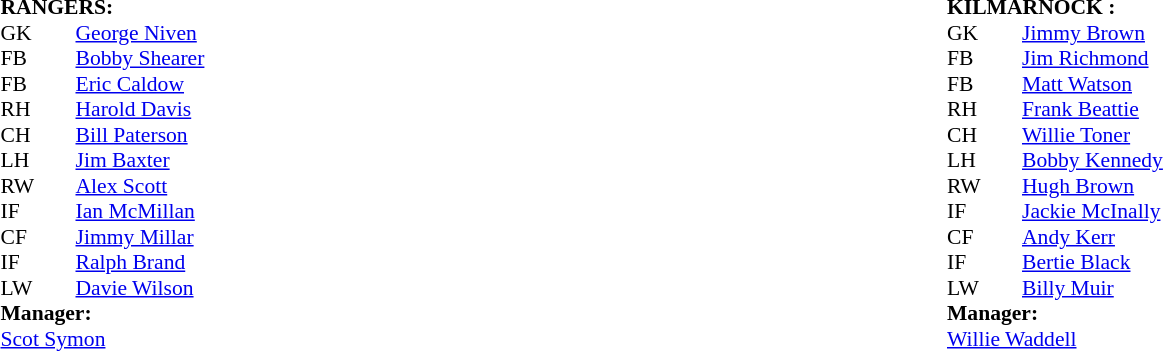<table width="100%">
<tr>
<td valign="top" width="50%"><br><table style="font-size: 90%" cellspacing="0" cellpadding="0">
<tr>
<td colspan="4"><strong>RANGERS:</strong></td>
</tr>
<tr>
<th width="25"></th>
<th width="25"></th>
</tr>
<tr>
<td>GK</td>
<td></td>
<td><a href='#'>George Niven</a></td>
</tr>
<tr>
<td>FB</td>
<td></td>
<td><a href='#'>Bobby Shearer</a></td>
</tr>
<tr>
<td>FB</td>
<td></td>
<td><a href='#'>Eric Caldow</a></td>
</tr>
<tr>
<td>RH</td>
<td></td>
<td><a href='#'>Harold Davis</a></td>
</tr>
<tr>
<td>CH</td>
<td></td>
<td><a href='#'>Bill Paterson</a></td>
</tr>
<tr>
<td>LH</td>
<td></td>
<td><a href='#'>Jim Baxter</a></td>
</tr>
<tr>
<td>RW</td>
<td></td>
<td><a href='#'>Alex Scott</a></td>
</tr>
<tr>
<td>IF</td>
<td></td>
<td><a href='#'>Ian McMillan</a></td>
</tr>
<tr>
<td>CF</td>
<td></td>
<td><a href='#'>Jimmy Millar</a></td>
</tr>
<tr>
<td>IF</td>
<td></td>
<td><a href='#'>Ralph Brand</a></td>
</tr>
<tr>
<td>LW</td>
<td></td>
<td><a href='#'>Davie Wilson</a></td>
</tr>
<tr>
<td colspan=4><strong>Manager:</strong></td>
</tr>
<tr>
<td colspan="4"><a href='#'>Scot Symon</a></td>
</tr>
</table>
</td>
<td valign="top" width="50%"><br><table style="font-size: 90%" cellspacing="0" cellpadding="0">
<tr>
<td colspan="4"><strong>KILMARNOCK :</strong></td>
</tr>
<tr>
<th width="25"></th>
<th width="25"></th>
</tr>
<tr>
<td>GK</td>
<td></td>
<td><a href='#'>Jimmy Brown</a></td>
</tr>
<tr>
<td>FB</td>
<td></td>
<td><a href='#'>Jim Richmond</a></td>
</tr>
<tr>
<td>FB</td>
<td></td>
<td><a href='#'>Matt Watson</a></td>
</tr>
<tr>
<td>RH</td>
<td></td>
<td><a href='#'>Frank Beattie</a></td>
</tr>
<tr>
<td>CH</td>
<td></td>
<td><a href='#'>Willie Toner</a></td>
</tr>
<tr>
<td>LH</td>
<td></td>
<td><a href='#'>Bobby Kennedy</a></td>
</tr>
<tr>
<td>RW</td>
<td></td>
<td><a href='#'>Hugh Brown</a></td>
</tr>
<tr>
<td>IF</td>
<td></td>
<td><a href='#'>Jackie McInally</a></td>
</tr>
<tr>
<td>CF</td>
<td></td>
<td><a href='#'>Andy Kerr</a></td>
</tr>
<tr>
<td>IF</td>
<td></td>
<td><a href='#'>Bertie Black</a></td>
</tr>
<tr>
<td>LW</td>
<td></td>
<td><a href='#'>Billy Muir</a></td>
</tr>
<tr>
<td colspan=4><strong>Manager:</strong></td>
</tr>
<tr>
<td colspan="4"><a href='#'>Willie Waddell</a></td>
</tr>
</table>
</td>
</tr>
</table>
